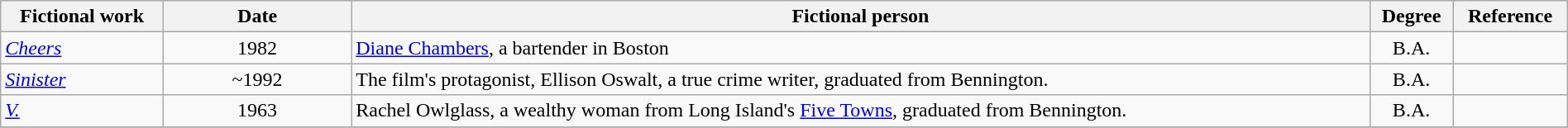<table class="wikitable sortable" style="width:100%">
<tr>
<th style="width:*;">Fictional work</th>
<th style="width:12%;">Date</th>
<th style="width:65%;" class="unsortable">Fictional person</th>
<th style="width:*;" class="unsortable">Degree</th>
<th>Reference</th>
</tr>
<tr>
<td><em><a href='#'>Cheers</a></em></td>
<td style="text-align:center;">1982</td>
<td><a href='#'>Diane Chambers</a>, a bartender in Boston</td>
<td style="text-align:center;">B.A.</td>
<td></td>
</tr>
<tr>
<td><em><a href='#'>Sinister</a></em></td>
<td style="text-align:center;">~1992</td>
<td>The film's protagonist, Ellison Oswalt, a true crime writer, graduated from Bennington.</td>
<td style="text-align:center;">B.A.</td>
<td></td>
</tr>
<tr>
<td><em><a href='#'>V.</a></em></td>
<td style="text-align:center;">1963</td>
<td>Rachel Owlglass, a wealthy woman from Long Island's <a href='#'>Five Towns</a>, graduated from Bennington.</td>
<td style="text-align:center;">B.A.</td>
<td></td>
</tr>
<tr>
</tr>
</table>
